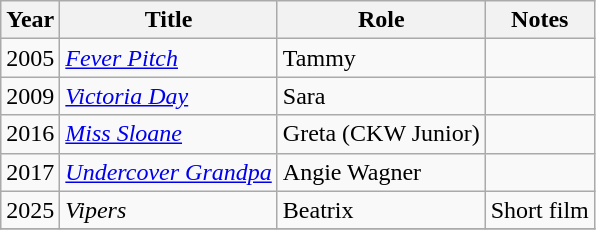<table class="wikitable sortable">
<tr>
<th>Year</th>
<th>Title</th>
<th>Role</th>
<th class="unsortable">Notes</th>
</tr>
<tr>
<td>2005</td>
<td><em><a href='#'>Fever Pitch</a></em></td>
<td>Tammy</td>
<td></td>
</tr>
<tr>
<td>2009</td>
<td><em><a href='#'>Victoria Day</a></em></td>
<td>Sara</td>
<td></td>
</tr>
<tr>
<td>2016</td>
<td><em><a href='#'>Miss Sloane</a></em></td>
<td>Greta (CKW Junior)</td>
<td></td>
</tr>
<tr>
<td>2017</td>
<td><em><a href='#'>Undercover Grandpa</a></em></td>
<td>Angie Wagner</td>
<td></td>
</tr>
<tr>
<td>2025</td>
<td><em>Vipers</em></td>
<td>Beatrix</td>
<td>Short film</td>
</tr>
<tr>
</tr>
</table>
